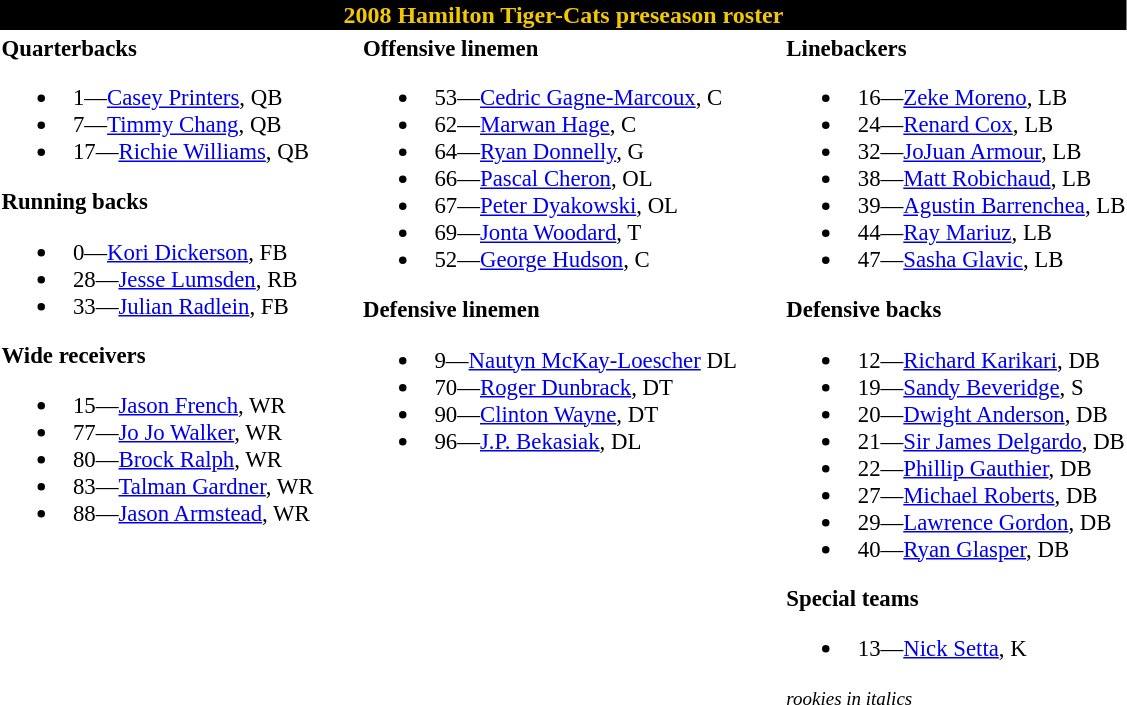<table class="toccolours" style="text-align: left;">
<tr>
<th colspan="7" style="background-color: black; color:#F2C800; text-align: center">2008 Hamilton Tiger-Cats preseason roster</th>
</tr>
<tr>
<td style="font-size: 95%;" valign="top"><strong>Quarterbacks</strong><br><ul><li>   1—<a href='#'>Casey Printers</a>, QB</li><li>   7—<a href='#'>Timmy Chang</a>, QB</li><li>   17—<a href='#'>Richie Williams</a>, QB</li></ul><strong>Running backs</strong><ul><li>   0—<a href='#'>Kori Dickerson</a>, FB</li><li>   28—<a href='#'>Jesse Lumsden</a>, RB</li><li>   33—<a href='#'>Julian Radlein</a>, FB</li></ul><strong>Wide receivers</strong><ul><li>   15—<a href='#'>Jason French</a>, WR</li><li>   77—<a href='#'>Jo Jo Walker</a>, WR</li><li>   80—<a href='#'>Brock Ralph</a>, WR</li><li>   83—<a href='#'>Talman Gardner</a>, WR</li><li>   88—<a href='#'>Jason Armstead</a>, WR</li></ul></td>
<td style="width: 25px;"></td>
<td style="font-size: 95%;" valign="top"><strong>Offensive linemen</strong><br><ul><li>   53—<a href='#'>Cedric Gagne-Marcoux</a>, C</li><li>   62—<a href='#'>Marwan Hage</a>, C</li><li>   64—<a href='#'>Ryan Donnelly</a>, G</li><li>   66—<a href='#'>Pascal Cheron</a>, OL</li><li>   67—<a href='#'>Peter Dyakowski</a>, OL</li><li>   69—<a href='#'>Jonta Woodard</a>, T</li><li>   52—<a href='#'>George Hudson</a>, C</li></ul><strong>Defensive linemen</strong><ul><li>   9—<a href='#'>Nautyn McKay-Loescher</a> DL</li><li>   70—<a href='#'>Roger Dunbrack</a>, DT</li><li>   90—<a href='#'>Clinton Wayne</a>, DT</li><li>   96—<a href='#'>J.P. Bekasiak</a>, DL</li></ul></td>
<td style="width: 25px;"></td>
<td style="font-size: 95%;" valign="top"><strong>Linebackers</strong><br><ul><li>   16—<a href='#'>Zeke Moreno</a>, LB</li><li>   24—<a href='#'>Renard Cox</a>, LB</li><li>   32—<a href='#'>JoJuan Armour</a>, LB</li><li>   38—<a href='#'>Matt Robichaud</a>, LB</li><li>   39—<a href='#'>Agustin Barrenchea</a>, LB</li><li>   44—<a href='#'>Ray Mariuz</a>, LB</li><li>   47—<a href='#'>Sasha Glavic</a>, LB</li></ul><strong>Defensive backs</strong><ul><li>   12—<a href='#'>Richard Karikari</a>, DB</li><li>   19—<a href='#'>Sandy Beveridge</a>, S</li><li>   20—<a href='#'>Dwight Anderson</a>, DB</li><li>   21—<a href='#'>Sir James Delgardo</a>, DB</li><li>   22—<a href='#'>Phillip Gauthier</a>, DB</li><li>   27—<a href='#'>Michael Roberts</a>, DB</li><li>   29—<a href='#'>Lawrence Gordon</a>, DB</li><li>   40—<a href='#'>Ryan Glasper</a>, DB</li></ul><strong>Special teams</strong><ul><li>   13—<a href='#'>Nick Setta</a>, K</li></ul><small><em>rookies in italics</em><br></small></td>
</tr>
<tr>
</tr>
</table>
